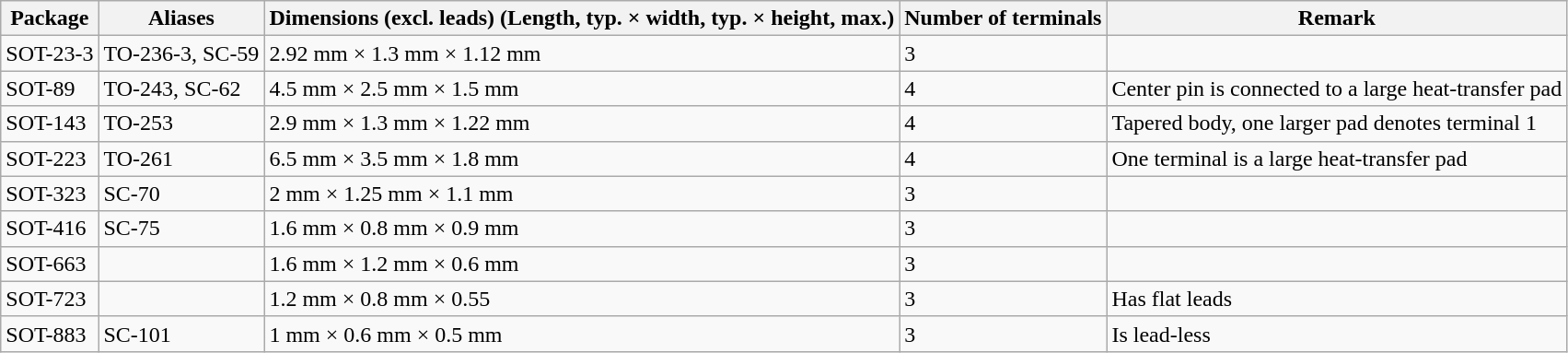<table class="wikitable">
<tr>
<th>Package</th>
<th>Aliases</th>
<th>Dimensions (excl. leads) (Length, typ. × width, typ. × height, max.)</th>
<th>Number of terminals</th>
<th>Remark</th>
</tr>
<tr>
<td>SOT-23-3</td>
<td>TO-236-3, SC-59</td>
<td>2.92 mm × 1.3 mm × 1.12 mm</td>
<td>3</td>
<td></td>
</tr>
<tr>
<td>SOT-89</td>
<td>TO-243, SC-62</td>
<td>4.5 mm × 2.5 mm × 1.5 mm</td>
<td>4</td>
<td>Center pin is connected to a large heat-transfer pad</td>
</tr>
<tr>
<td>SOT-143</td>
<td>TO-253</td>
<td>2.9 mm × 1.3 mm × 1.22 mm</td>
<td>4</td>
<td>Tapered body, one larger pad denotes terminal 1</td>
</tr>
<tr>
<td>SOT-223</td>
<td>TO-261</td>
<td>6.5 mm × 3.5 mm × 1.8 mm</td>
<td>4</td>
<td>One terminal is a large heat-transfer pad</td>
</tr>
<tr>
<td>SOT-323</td>
<td>SC-70</td>
<td>2 mm × 1.25 mm × 1.1 mm</td>
<td>3</td>
<td></td>
</tr>
<tr>
<td>SOT-416</td>
<td>SC-75</td>
<td>1.6 mm × 0.8 mm × 0.9 mm</td>
<td>3</td>
<td></td>
</tr>
<tr>
<td>SOT-663</td>
<td></td>
<td>1.6 mm × 1.2 mm × 0.6 mm</td>
<td>3</td>
<td></td>
</tr>
<tr>
<td>SOT-723</td>
<td></td>
<td>1.2 mm × 0.8 mm × 0.55</td>
<td>3</td>
<td>Has flat leads</td>
</tr>
<tr>
<td>SOT-883</td>
<td>SC-101</td>
<td>1 mm × 0.6 mm × 0.5 mm</td>
<td>3</td>
<td>Is lead-less</td>
</tr>
</table>
